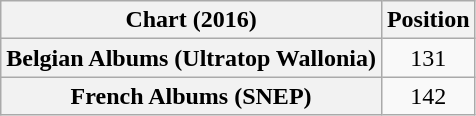<table class="wikitable sortable plainrowheaders" style="text-align:center">
<tr>
<th scope="col">Chart (2016)</th>
<th scope="col">Position</th>
</tr>
<tr>
<th scope="row">Belgian Albums (Ultratop Wallonia)</th>
<td>131</td>
</tr>
<tr>
<th scope="row">French Albums (SNEP)</th>
<td>142</td>
</tr>
</table>
